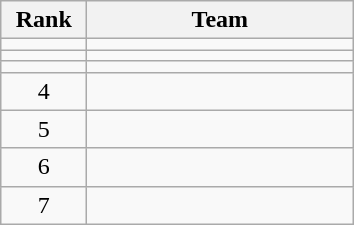<table class="wikitable" style="text-align: center">
<tr>
<th width=50>Rank</th>
<th width=170>Team</th>
</tr>
<tr>
<td></td>
<td align=left></td>
</tr>
<tr>
<td></td>
<td align=left></td>
</tr>
<tr>
<td></td>
<td align=left></td>
</tr>
<tr>
<td>4</td>
<td align=left></td>
</tr>
<tr>
<td>5</td>
<td align=left></td>
</tr>
<tr>
<td>6</td>
<td align=left></td>
</tr>
<tr>
<td>7</td>
<td align=left></td>
</tr>
</table>
